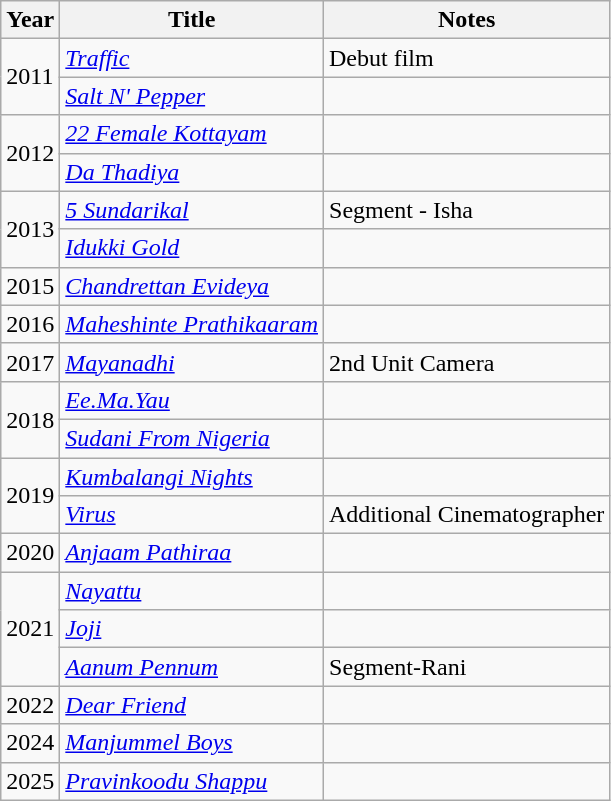<table class="wikitable sortable">
<tr>
<th>Year</th>
<th>Title</th>
<th class="unsortable">Notes</th>
</tr>
<tr>
<td rowspan=2>2011</td>
<td><em><a href='#'>Traffic</a></em></td>
<td>Debut film</td>
</tr>
<tr>
<td><em><a href='#'>Salt N' Pepper</a></em></td>
<td></td>
</tr>
<tr>
<td rowspan=2>2012</td>
<td><em><a href='#'>22 Female Kottayam</a></em></td>
<td></td>
</tr>
<tr>
<td><em><a href='#'>Da Thadiya</a></em></td>
<td></td>
</tr>
<tr>
<td rowspan=2>2013</td>
<td><em><a href='#'>5 Sundarikal</a></em></td>
<td>Segment - Isha</td>
</tr>
<tr>
<td><em><a href='#'>Idukki Gold</a></em></td>
<td></td>
</tr>
<tr>
<td>2015</td>
<td><em><a href='#'>Chandrettan Evideya</a></em></td>
<td></td>
</tr>
<tr>
<td>2016</td>
<td><em><a href='#'>Maheshinte Prathikaaram</a></em></td>
<td></td>
</tr>
<tr>
<td>2017</td>
<td><em><a href='#'>Mayanadhi</a></em></td>
<td>2nd Unit Camera</td>
</tr>
<tr>
<td rowspan=2>2018</td>
<td><em><a href='#'>Ee.Ma.Yau</a></em></td>
<td></td>
</tr>
<tr>
<td><em><a href='#'>Sudani From Nigeria</a></em></td>
<td></td>
</tr>
<tr>
<td rowspan=2>2019</td>
<td><em><a href='#'>Kumbalangi Nights</a></em></td>
<td></td>
</tr>
<tr>
<td><em><a href='#'>Virus</a></em></td>
<td>Additional Cinematographer</td>
</tr>
<tr>
<td>2020</td>
<td><em><a href='#'>Anjaam Pathiraa</a></em></td>
<td></td>
</tr>
<tr>
<td rowspan=3>2021</td>
<td><em><a href='#'>Nayattu</a></em></td>
<td></td>
</tr>
<tr>
<td><em><a href='#'>Joji</a></em></td>
<td></td>
</tr>
<tr>
<td><em><a href='#'>Aanum Pennum</a></em></td>
<td>Segment-Rani</td>
</tr>
<tr>
<td>2022</td>
<td><em><a href='#'>Dear Friend</a></em></td>
<td></td>
</tr>
<tr>
<td>2024</td>
<td><em><a href='#'>Manjummel Boys</a></em></td>
<td></td>
</tr>
<tr>
<td>2025</td>
<td><em><a href='#'>Pravinkoodu Shappu</a></em></td>
<td></td>
</tr>
</table>
